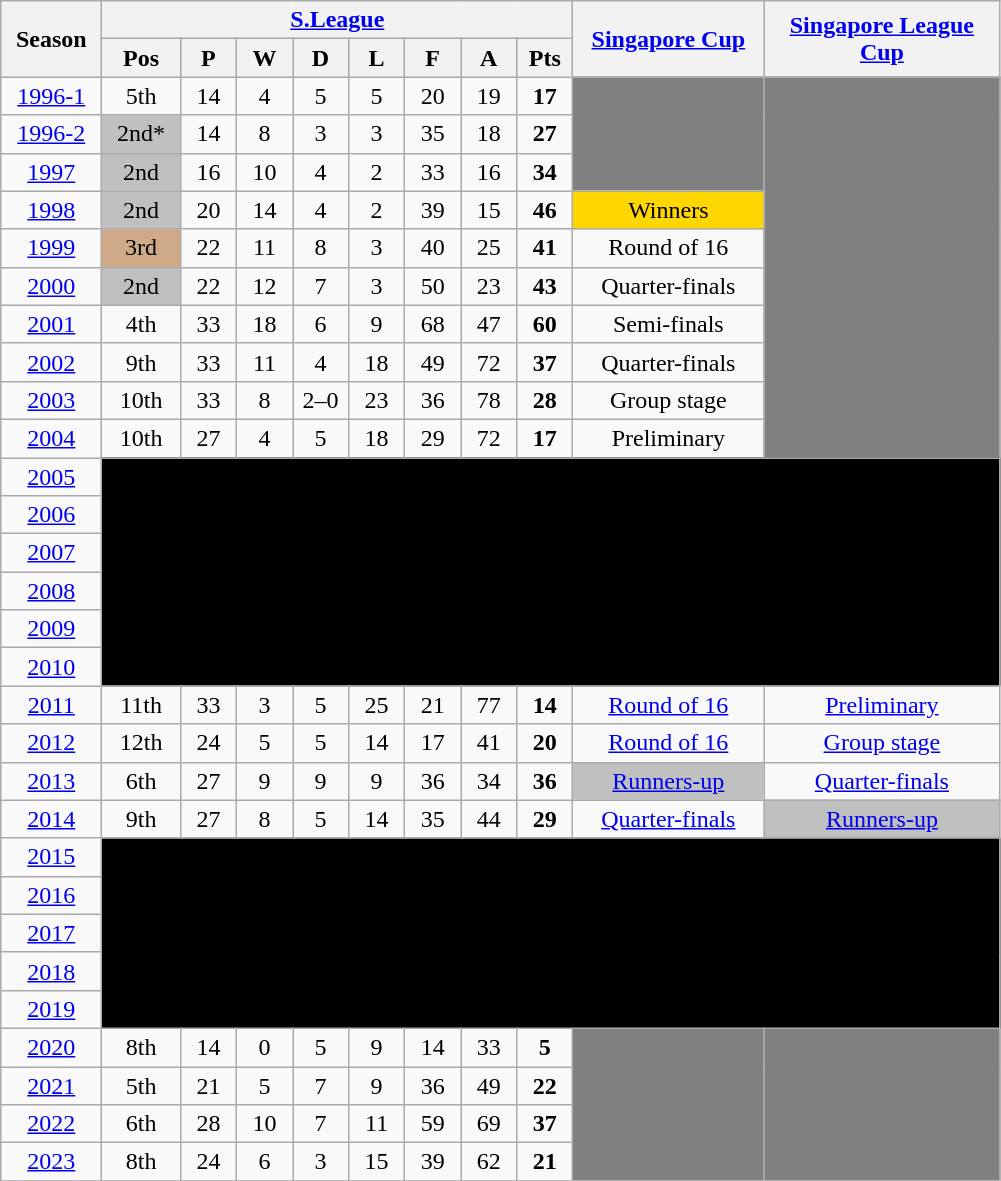<table class="wikitable" style="text-align: center">
<tr>
<th width="60" scope="col" rowspan=2>Season</th>
<th colspan=8><a href='#'>S.League</a></th>
<th width="120" scope="col" rowspan=2 scope="col"><a href='#'>Singapore Cup</a></th>
<th width="150" scope="col" rowspan=2 scope="col"><a href='#'>Singapore League Cup</a></th>
</tr>
<tr>
<th width="45" scope="col">Pos</th>
<th width="30" scope="col">P</th>
<th width="30" scope="col">W</th>
<th width="30" scope="col">D</th>
<th width="30" scope="col">L</th>
<th width="30" scope="col">F</th>
<th width="30" scope="col">A</th>
<th width="30" scope="col">Pts</th>
</tr>
<tr>
<td><a href='#'>1996-1</a></td>
<td>5th</td>
<td>14</td>
<td>4</td>
<td>5</td>
<td>5</td>
<td>20</td>
<td>19</td>
<td><strong>17</strong></td>
<td rowspan="3" bgcolor=grey></td>
<td rowspan="10" bgcolor=grey></td>
</tr>
<tr>
<td><a href='#'>1996-2</a></td>
<td bgcolor=silver>2nd*</td>
<td>14</td>
<td>8</td>
<td>3</td>
<td>3</td>
<td>35</td>
<td>18</td>
<td><strong>27</strong></td>
</tr>
<tr>
<td><a href='#'>1997</a></td>
<td bgcolor=silver>2nd</td>
<td>16</td>
<td>10</td>
<td>4</td>
<td>2</td>
<td>33</td>
<td>16</td>
<td><strong>34</strong></td>
</tr>
<tr>
<td><a href='#'>1998</a></td>
<td bgcolor=silver>2nd</td>
<td>20</td>
<td>14</td>
<td>4</td>
<td>2</td>
<td>39</td>
<td>15</td>
<td><strong>46</strong></td>
<td bgcolor=gold>Winners</td>
</tr>
<tr>
<td><a href='#'>1999</a></td>
<td style="background:#cfaa88;">3rd</td>
<td>22</td>
<td>11</td>
<td>8</td>
<td>3</td>
<td>40</td>
<td>25</td>
<td><strong>41</strong></td>
<td>Round of 16</td>
</tr>
<tr>
<td><a href='#'>2000</a></td>
<td bgcolor=silver>2nd</td>
<td>22</td>
<td>12</td>
<td>7</td>
<td>3</td>
<td>50</td>
<td>23</td>
<td><strong>43</strong></td>
<td>Quarter-finals</td>
</tr>
<tr>
<td><a href='#'>2001</a></td>
<td>4th</td>
<td>33</td>
<td>18</td>
<td>6</td>
<td>9</td>
<td>68</td>
<td>47</td>
<td><strong>60</strong></td>
<td>Semi-finals</td>
</tr>
<tr>
<td><a href='#'>2002</a></td>
<td>9th</td>
<td>33</td>
<td>11</td>
<td>4</td>
<td>18</td>
<td>49</td>
<td>72</td>
<td><strong>37</strong></td>
<td>Quarter-finals</td>
</tr>
<tr>
<td><a href='#'>2003</a></td>
<td>10th</td>
<td>33</td>
<td>8</td>
<td>2–0</td>
<td>23</td>
<td>36</td>
<td>78</td>
<td><strong>28</strong></td>
<td>Group stage</td>
</tr>
<tr>
<td><a href='#'>2004</a></td>
<td>10th</td>
<td>27</td>
<td>4</td>
<td>5</td>
<td>18</td>
<td>29</td>
<td>72</td>
<td><strong>17</strong></td>
<td>Preliminary</td>
</tr>
<tr>
<td><a href='#'>2005</a></td>
<td rowspan="6" colspan="10" bgcolor=black></td>
</tr>
<tr>
<td><a href='#'>2006</a></td>
</tr>
<tr>
<td><a href='#'>2007</a></td>
</tr>
<tr>
<td><a href='#'>2008</a></td>
</tr>
<tr>
<td><a href='#'>2009</a></td>
</tr>
<tr>
<td><a href='#'>2010</a></td>
</tr>
<tr>
<td><a href='#'>2011</a></td>
<td>11th</td>
<td>33</td>
<td>3</td>
<td>5</td>
<td>25</td>
<td>21</td>
<td>77</td>
<td><strong>14</strong></td>
<td><a href='#'>Round of 16</a></td>
<td><a href='#'>Preliminary</a></td>
</tr>
<tr>
<td><a href='#'>2012</a></td>
<td>12th</td>
<td>24</td>
<td>5</td>
<td>5</td>
<td>14</td>
<td>17</td>
<td>41</td>
<td><strong>20</strong></td>
<td><a href='#'>Round of 16</a></td>
<td><a href='#'>Group stage</a></td>
</tr>
<tr>
<td><a href='#'>2013</a></td>
<td>6th</td>
<td>27</td>
<td>9</td>
<td>9</td>
<td>9</td>
<td>36</td>
<td>34</td>
<td><strong>36</strong></td>
<td bgcolor=silver><a href='#'>Runners-up</a></td>
<td><a href='#'>Quarter-finals</a></td>
</tr>
<tr>
<td><a href='#'>2014</a></td>
<td>9th</td>
<td>27</td>
<td>8</td>
<td>5</td>
<td>14</td>
<td>35</td>
<td>44</td>
<td><strong>29</strong></td>
<td><a href='#'>Quarter-finals</a></td>
<td bgcolor=silver><a href='#'>Runners-up</a></td>
</tr>
<tr>
<td><a href='#'>2015</a></td>
<td rowspan="5" colspan="10" bgcolor=black></td>
</tr>
<tr>
<td><a href='#'>2016</a></td>
</tr>
<tr>
<td><a href='#'>2017</a></td>
</tr>
<tr>
<td><a href='#'>2018</a></td>
</tr>
<tr>
<td><a href='#'>2019</a></td>
</tr>
<tr>
<td><a href='#'>2020</a></td>
<td>8th</td>
<td>14</td>
<td>0</td>
<td>5</td>
<td>9</td>
<td>14</td>
<td>33</td>
<td><strong>5</strong></td>
<td rowspan="5" bgcolor="grey"></td>
<td rowspan="12" bgcolor="grey"></td>
</tr>
<tr>
<td><a href='#'>2021</a></td>
<td>5th</td>
<td>21</td>
<td>5</td>
<td>7</td>
<td>9</td>
<td>36</td>
<td>49</td>
<td><strong>22</strong></td>
</tr>
<tr>
<td><a href='#'>2022</a></td>
<td>6th</td>
<td>28</td>
<td>10</td>
<td>7</td>
<td>11</td>
<td>59</td>
<td>69</td>
<td><strong>37</strong></td>
</tr>
<tr>
<td><a href='#'>2023</a></td>
<td>8th</td>
<td>24</td>
<td>6</td>
<td>3</td>
<td>15</td>
<td>39</td>
<td>62</td>
<td><strong>21</strong></td>
</tr>
<tr>
</tr>
</table>
